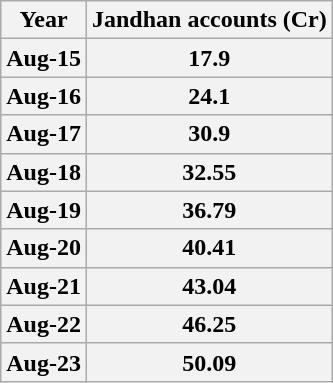<table class="wikitable">
<tr>
<th>Year</th>
<th>Jandhan accounts (Cr)</th>
</tr>
<tr>
<th>Aug-15</th>
<th>17.9</th>
</tr>
<tr>
<th>Aug-16</th>
<th>24.1</th>
</tr>
<tr>
<th>Aug-17</th>
<th>30.9</th>
</tr>
<tr>
<th>Aug-18</th>
<th>32.55</th>
</tr>
<tr>
<th>Aug-19</th>
<th>36.79</th>
</tr>
<tr>
<th>Aug-20</th>
<th>40.41</th>
</tr>
<tr>
<th>Aug-21</th>
<th>43.04</th>
</tr>
<tr>
<th>Aug-22</th>
<th>46.25</th>
</tr>
<tr>
<th>Aug-23</th>
<th>50.09</th>
</tr>
</table>
